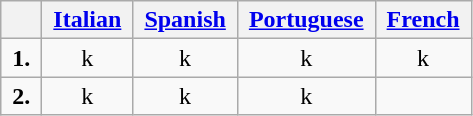<table class="wikitable">
<tr>
<th></th>
<th> <a href='#'>Italian</a> </th>
<th> <a href='#'>Spanish</a> </th>
<th> <a href='#'>Portuguese</a> </th>
<th> <a href='#'>French</a> </th>
</tr>
<tr>
<td> <strong>1.</strong> </td>
<td align=center> k </td>
<td align=center> k </td>
<td align=center> k </td>
<td align=center> k </td>
</tr>
<tr>
<td> <strong>2.</strong> </td>
<td align=center> k </td>
<td align=center> k </td>
<td align=center> k </td>
<td align=center>  </td>
</tr>
</table>
